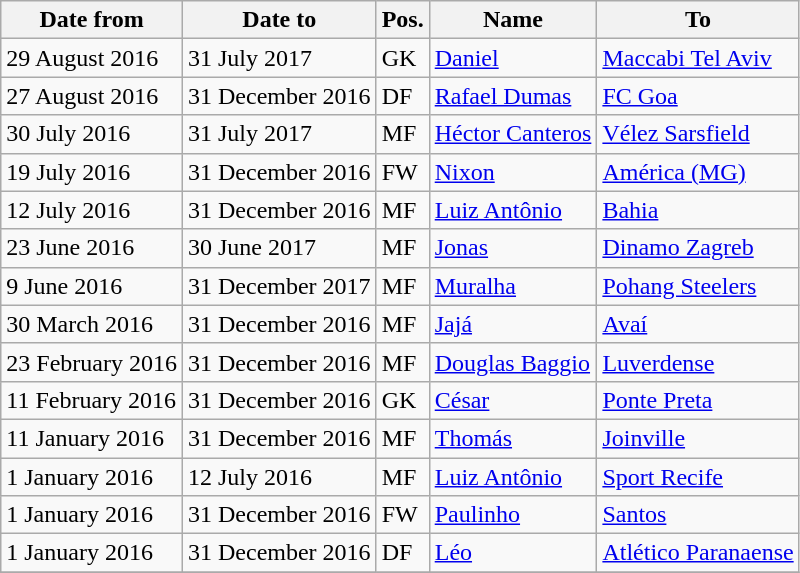<table class="wikitable">
<tr>
<th>Date from</th>
<th>Date to</th>
<th>Pos.</th>
<th>Name</th>
<th>To</th>
</tr>
<tr>
<td>29 August 2016</td>
<td>31 July 2017</td>
<td>GK</td>
<td> <a href='#'>Daniel</a></td>
<td> <a href='#'>Maccabi Tel Aviv</a></td>
</tr>
<tr>
<td>27 August 2016</td>
<td>31 December 2016</td>
<td>DF</td>
<td> <a href='#'>Rafael Dumas</a></td>
<td> <a href='#'>FC Goa</a></td>
</tr>
<tr>
<td>30 July 2016</td>
<td>31 July 2017</td>
<td>MF</td>
<td> <a href='#'>Héctor Canteros</a></td>
<td> <a href='#'>Vélez Sarsfield</a></td>
</tr>
<tr>
<td>19 July 2016</td>
<td>31 December 2016</td>
<td>FW</td>
<td> <a href='#'>Nixon</a></td>
<td> <a href='#'>América (MG)</a></td>
</tr>
<tr>
<td>12 July 2016</td>
<td>31 December 2016</td>
<td>MF</td>
<td> <a href='#'>Luiz Antônio</a></td>
<td> <a href='#'>Bahia</a></td>
</tr>
<tr>
<td>23 June 2016</td>
<td>30 June 2017</td>
<td>MF</td>
<td> <a href='#'>Jonas</a></td>
<td> <a href='#'>Dinamo Zagreb</a></td>
</tr>
<tr>
<td>9 June 2016</td>
<td>31 December 2017</td>
<td>MF</td>
<td> <a href='#'>Muralha</a></td>
<td> <a href='#'>Pohang Steelers</a></td>
</tr>
<tr>
<td>30 March 2016</td>
<td>31 December 2016</td>
<td>MF</td>
<td> <a href='#'>Jajá</a></td>
<td> <a href='#'>Avaí</a></td>
</tr>
<tr>
<td>23 February 2016</td>
<td>31 December 2016</td>
<td>MF</td>
<td> <a href='#'>Douglas Baggio</a></td>
<td> <a href='#'>Luverdense</a></td>
</tr>
<tr>
<td>11 February 2016</td>
<td>31 December 2016</td>
<td>GK</td>
<td> <a href='#'>César</a></td>
<td> <a href='#'>Ponte Preta</a></td>
</tr>
<tr>
<td>11 January 2016</td>
<td>31 December 2016</td>
<td>MF</td>
<td> <a href='#'>Thomás</a></td>
<td> <a href='#'>Joinville</a></td>
</tr>
<tr>
<td>1 January 2016</td>
<td>12 July 2016</td>
<td>MF</td>
<td> <a href='#'>Luiz Antônio</a></td>
<td> <a href='#'>Sport Recife</a></td>
</tr>
<tr>
<td>1 January 2016</td>
<td>31 December 2016</td>
<td>FW</td>
<td> <a href='#'>Paulinho</a></td>
<td> <a href='#'>Santos</a></td>
</tr>
<tr>
<td>1 January 2016</td>
<td>31 December 2016</td>
<td>DF</td>
<td> <a href='#'>Léo</a></td>
<td> <a href='#'>Atlético Paranaense</a></td>
</tr>
<tr>
</tr>
</table>
